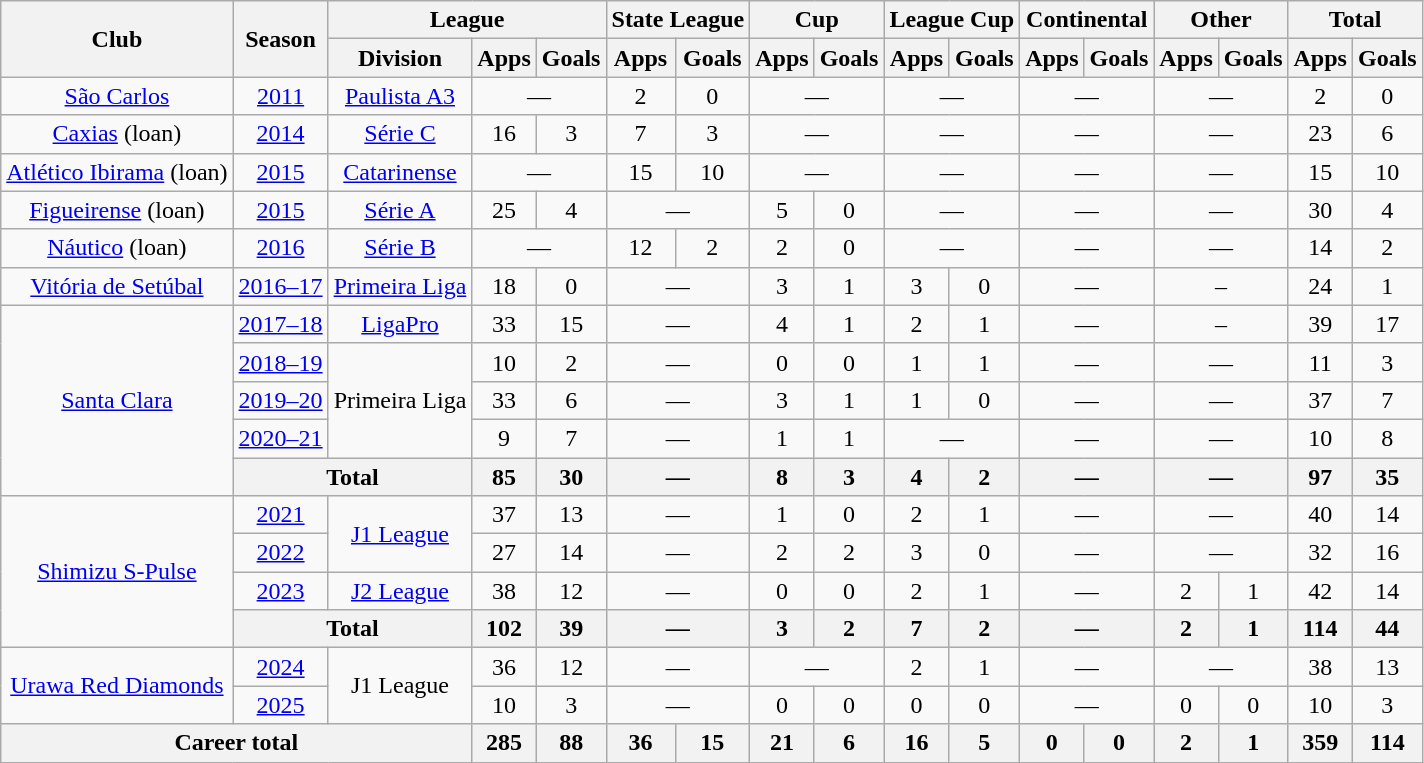<table class="wikitable" style="text-align: center">
<tr>
<th rowspan="2">Club</th>
<th rowspan="2">Season</th>
<th colspan="3">League</th>
<th colspan="2">State League</th>
<th colspan="2">Cup</th>
<th colspan="2">League Cup</th>
<th colspan="2">Continental</th>
<th colspan="2">Other</th>
<th colspan="2">Total</th>
</tr>
<tr>
<th>Division</th>
<th>Apps</th>
<th>Goals</th>
<th>Apps</th>
<th>Goals</th>
<th>Apps</th>
<th>Goals</th>
<th>Apps</th>
<th>Goals</th>
<th>Apps</th>
<th>Goals</th>
<th>Apps</th>
<th>Goals</th>
<th>Apps</th>
<th>Goals</th>
</tr>
<tr>
<td><a href='#'>São Carlos</a></td>
<td><a href='#'>2011</a></td>
<td><a href='#'>Paulista A3</a></td>
<td colspan="2">—</td>
<td>2</td>
<td>0</td>
<td colspan="2">—</td>
<td colspan="2">—</td>
<td colspan="2">—</td>
<td colspan="2">—</td>
<td>2</td>
<td>0</td>
</tr>
<tr>
<td><a href='#'>Caxias</a> (loan)</td>
<td><a href='#'>2014</a></td>
<td><a href='#'>Série C</a></td>
<td>16</td>
<td>3</td>
<td>7</td>
<td>3</td>
<td colspan="2">—</td>
<td colspan="2">—</td>
<td colspan="2">—</td>
<td colspan="2">—</td>
<td>23</td>
<td>6</td>
</tr>
<tr>
<td><a href='#'>Atlético Ibirama</a> (loan)</td>
<td><a href='#'>2015</a></td>
<td><a href='#'>Catarinense</a></td>
<td colspan="2">—</td>
<td>15</td>
<td>10</td>
<td colspan="2">—</td>
<td colspan="2">—</td>
<td colspan="2">—</td>
<td colspan="2">—</td>
<td>15</td>
<td>10</td>
</tr>
<tr>
<td><a href='#'>Figueirense</a> (loan)</td>
<td><a href='#'>2015</a></td>
<td><a href='#'>Série A</a></td>
<td>25</td>
<td>4</td>
<td colspan="2">—</td>
<td>5</td>
<td>0</td>
<td colspan="2">—</td>
<td colspan="2">—</td>
<td colspan="2">—</td>
<td>30</td>
<td>4</td>
</tr>
<tr>
<td><a href='#'>Náutico</a> (loan)</td>
<td><a href='#'>2016</a></td>
<td><a href='#'>Série B</a></td>
<td colspan="2">—</td>
<td>12</td>
<td>2</td>
<td>2</td>
<td>0</td>
<td colspan="2">—</td>
<td colspan="2">—</td>
<td colspan="2">—</td>
<td>14</td>
<td>2</td>
</tr>
<tr>
<td><a href='#'>Vitória de Setúbal</a></td>
<td><a href='#'>2016–17</a></td>
<td><a href='#'>Primeira Liga</a></td>
<td>18</td>
<td>0</td>
<td colspan="2">—</td>
<td>3</td>
<td>1</td>
<td>3</td>
<td>0</td>
<td colspan="2">—</td>
<td colspan="2">–</td>
<td>24</td>
<td>1</td>
</tr>
<tr>
<td rowspan="5"><a href='#'>Santa Clara</a></td>
<td><a href='#'>2017–18</a></td>
<td><a href='#'>LigaPro</a></td>
<td>33</td>
<td>15</td>
<td colspan="2">—</td>
<td>4</td>
<td>1</td>
<td>2</td>
<td>1</td>
<td colspan="2">—</td>
<td colspan="2">–</td>
<td>39</td>
<td>17</td>
</tr>
<tr>
<td><a href='#'>2018–19</a></td>
<td rowspan="3">Primeira Liga</td>
<td>10</td>
<td>2</td>
<td colspan="2">—</td>
<td>0</td>
<td>0</td>
<td>1</td>
<td>1</td>
<td colspan="2">—</td>
<td colspan="2">—</td>
<td>11</td>
<td>3</td>
</tr>
<tr>
<td><a href='#'>2019–20</a></td>
<td>33</td>
<td>6</td>
<td colspan="2">—</td>
<td>3</td>
<td>1</td>
<td>1</td>
<td>0</td>
<td colspan="2">—</td>
<td colspan="2">—</td>
<td>37</td>
<td>7</td>
</tr>
<tr>
<td><a href='#'>2020–21</a></td>
<td>9</td>
<td>7</td>
<td colspan="2">—</td>
<td>1</td>
<td>1</td>
<td colspan="2">—</td>
<td colspan="2">—</td>
<td colspan="2">—</td>
<td>10</td>
<td>8</td>
</tr>
<tr>
<th colspan="2"><strong>Total</strong></th>
<th>85</th>
<th>30</th>
<th colspan="2">—</th>
<th>8</th>
<th>3</th>
<th>4</th>
<th>2</th>
<th colspan="2">—</th>
<th colspan="2">—</th>
<th>97</th>
<th>35</th>
</tr>
<tr>
<td rowspan="4"><a href='#'>Shimizu S-Pulse</a></td>
<td><a href='#'>2021</a></td>
<td rowspan="2"><a href='#'>J1 League</a></td>
<td>37</td>
<td>13</td>
<td colspan="2">—</td>
<td>1</td>
<td>0</td>
<td>2</td>
<td>1</td>
<td colspan="2">—</td>
<td colspan="2">—</td>
<td>40</td>
<td>14</td>
</tr>
<tr>
<td><a href='#'>2022</a></td>
<td>27</td>
<td>14</td>
<td colspan="2">—</td>
<td>2</td>
<td>2</td>
<td>3</td>
<td>0</td>
<td colspan="2">—</td>
<td colspan="2">—</td>
<td>32</td>
<td>16</td>
</tr>
<tr>
<td><a href='#'>2023</a></td>
<td><a href='#'>J2 League</a></td>
<td>38</td>
<td>12</td>
<td colspan="2">—</td>
<td>0</td>
<td>0</td>
<td>2</td>
<td>1</td>
<td colspan="2">—</td>
<td>2</td>
<td>1</td>
<td>42</td>
<td>14</td>
</tr>
<tr>
<th colspan="2"><strong>Total</strong></th>
<th>102</th>
<th>39</th>
<th colspan="2">—</th>
<th>3</th>
<th>2</th>
<th>7</th>
<th>2</th>
<th colspan="2">—</th>
<th>2</th>
<th>1</th>
<th>114</th>
<th>44</th>
</tr>
<tr>
<td rowspan="2"><a href='#'>Urawa Red Diamonds</a></td>
<td><a href='#'>2024</a></td>
<td rowspan="2">J1 League</td>
<td>36</td>
<td>12</td>
<td colspan="2">—</td>
<td colspan="2">—</td>
<td>2</td>
<td>1</td>
<td colspan="2">—</td>
<td colspan="2">—</td>
<td>38</td>
<td>13</td>
</tr>
<tr>
<td><a href='#'>2025</a></td>
<td>10</td>
<td>3</td>
<td colspan="2">—</td>
<td>0</td>
<td>0</td>
<td>0</td>
<td>0</td>
<td colspan="2">—</td>
<td>0</td>
<td>0</td>
<td>10</td>
<td>3</td>
</tr>
<tr>
<th colspan="3"><strong>Career total</strong></th>
<th>285</th>
<th>88</th>
<th>36</th>
<th>15</th>
<th>21</th>
<th>6</th>
<th>16</th>
<th>5</th>
<th>0</th>
<th>0</th>
<th>2</th>
<th>1</th>
<th>359</th>
<th>114</th>
</tr>
</table>
